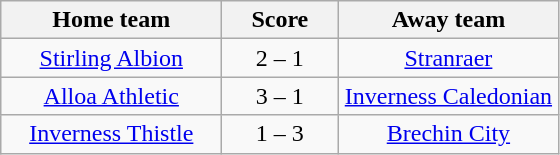<table class="wikitable" style="text-align: center">
<tr>
<th width=140>Home team</th>
<th width=70>Score</th>
<th width=140>Away team</th>
</tr>
<tr>
<td><a href='#'>Stirling Albion</a></td>
<td>2 – 1</td>
<td><a href='#'>Stranraer</a></td>
</tr>
<tr>
<td><a href='#'>Alloa Athletic</a></td>
<td>3 – 1</td>
<td><a href='#'>Inverness Caledonian</a></td>
</tr>
<tr>
<td><a href='#'>Inverness Thistle</a></td>
<td>1 – 3</td>
<td><a href='#'>Brechin City</a></td>
</tr>
</table>
